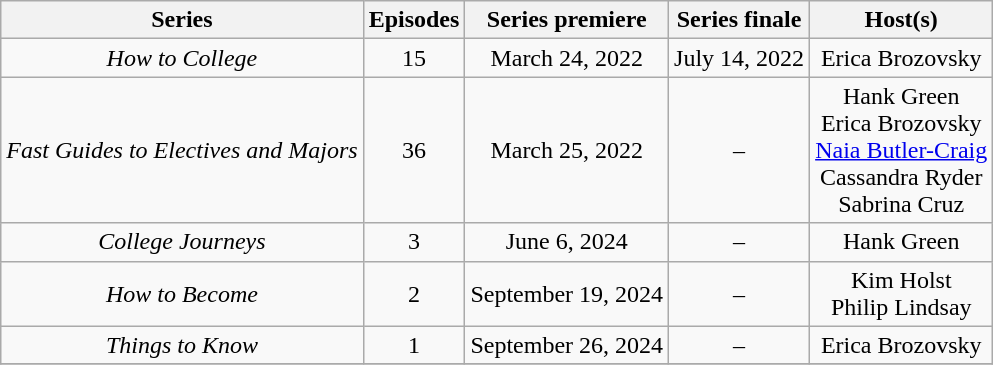<table class="wikitable" style="text-align:center">
<tr>
<th>Series</th>
<th>Episodes</th>
<th>Series premiere</th>
<th>Series finale</th>
<th>Host(s)</th>
</tr>
<tr>
<td style="text-align:center;"><em>How to College</em></td>
<td>15</td>
<td style="text-align:center;">March 24, 2022</td>
<td style="text-align:center;">July 14, 2022</td>
<td style="text-align:center;">Erica Brozovsky</td>
</tr>
<tr>
<td style="text-align:center;"><em>Fast Guides to Electives and Majors</em></td>
<td>36</td>
<td style="text-align:center;">March 25, 2022</td>
<td style="text-align:center;">–</td>
<td style="text-align:center;">Hank Green<br>Erica Brozovsky<br><a href='#'>Naia Butler-Craig</a><br>Cassandra Ryder<br>Sabrina Cruz</td>
</tr>
<tr>
<td style="text-align:center;"><em>College Journeys</em></td>
<td>3</td>
<td style="text-align:center;">June 6, 2024</td>
<td style="text-align:center;">–</td>
<td style="text-align:center;">Hank Green</td>
</tr>
<tr>
<td style="text-align:center;"><em>How to Become</em></td>
<td>2</td>
<td style="text-align:center;">September 19, 2024</td>
<td style="text-align:center;">–</td>
<td style="text-align:center;">Kim Holst<br>Philip Lindsay</td>
</tr>
<tr>
<td style="text-align:center;"><em>Things to Know</em></td>
<td>1</td>
<td style="text-align:center;">September 26, 2024</td>
<td style="text-align:center;">–</td>
<td style="text-align:center;">Erica Brozovsky</td>
</tr>
<tr>
</tr>
</table>
